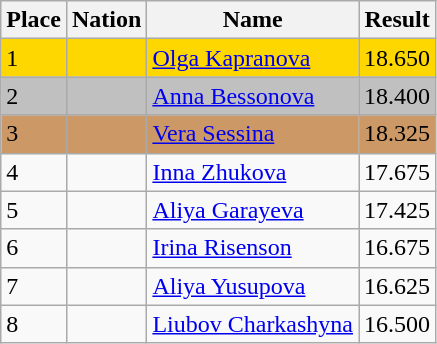<table class="wikitable">
<tr>
<th>Place</th>
<th>Nation</th>
<th>Name</th>
<th>Result</th>
</tr>
<tr bgcolor=gold>
<td>1</td>
<td></td>
<td align=left><a href='#'>Olga Kapranova</a></td>
<td>18.650</td>
</tr>
<tr bgcolor=silver>
<td>2</td>
<td></td>
<td><a href='#'>Anna Bessonova</a></td>
<td>18.400</td>
</tr>
<tr bgcolor=cc9966>
<td>3</td>
<td></td>
<td align=left><a href='#'>Vera Sessina</a></td>
<td>18.325</td>
</tr>
<tr>
<td>4</td>
<td></td>
<td><a href='#'>Inna Zhukova</a></td>
<td>17.675</td>
</tr>
<tr>
<td>5</td>
<td></td>
<td><a href='#'>Aliya Garayeva</a></td>
<td>17.425</td>
</tr>
<tr>
<td>6</td>
<td></td>
<td><a href='#'>Irina Risenson</a></td>
<td>16.675</td>
</tr>
<tr>
<td>7</td>
<td></td>
<td><a href='#'>Aliya Yusupova</a></td>
<td>16.625</td>
</tr>
<tr>
<td>8</td>
<td></td>
<td><a href='#'>Liubov Charkashyna</a></td>
<td>16.500</td>
</tr>
</table>
